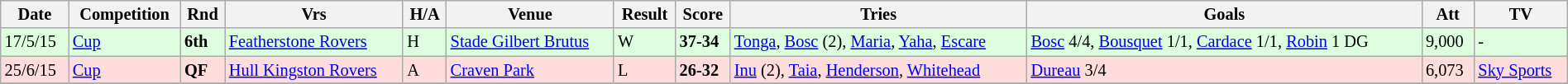<table class="wikitable" style="font-size:85%;" width="100%">
<tr>
<th>Date</th>
<th>Competition</th>
<th>Rnd</th>
<th>Vrs</th>
<th>H/A</th>
<th>Venue</th>
<th>Result</th>
<th>Score</th>
<th>Tries</th>
<th>Goals</th>
<th>Att</th>
<th>TV</th>
</tr>
<tr style="background:#ddffdd;" width=20 | >
<td>17/5/15</td>
<td><a href='#'>Cup</a></td>
<td><strong>6th</strong></td>
<td><a href='#'>Featherstone Rovers</a></td>
<td>H</td>
<td><a href='#'>Stade Gilbert Brutus</a></td>
<td>W</td>
<td><strong>37-34</strong></td>
<td><a href='#'>Tonga</a>, <a href='#'>Bosc</a> (2), <a href='#'>Maria</a>, <a href='#'>Yaha</a>, <a href='#'>Escare</a></td>
<td><a href='#'>Bosc</a> 4/4, <a href='#'>Bousquet</a> 1/1, <a href='#'>Cardace</a> 1/1, <a href='#'>Robin</a> 1 DG</td>
<td>9,000</td>
<td>-</td>
</tr>
<tr style="background:#ffdddd;" width=20 | >
<td>25/6/15</td>
<td><a href='#'>Cup</a></td>
<td><strong>QF</strong></td>
<td><a href='#'>Hull Kingston Rovers</a></td>
<td>A</td>
<td><a href='#'>Craven Park</a></td>
<td>L</td>
<td><strong>26-32</strong></td>
<td><a href='#'>Inu</a> (2), <a href='#'>Taia</a>, <a href='#'>Henderson</a>, <a href='#'>Whitehead</a></td>
<td><a href='#'>Dureau</a> 3/4</td>
<td>6,073</td>
<td><a href='#'>Sky Sports</a></td>
</tr>
<tr>
</tr>
</table>
